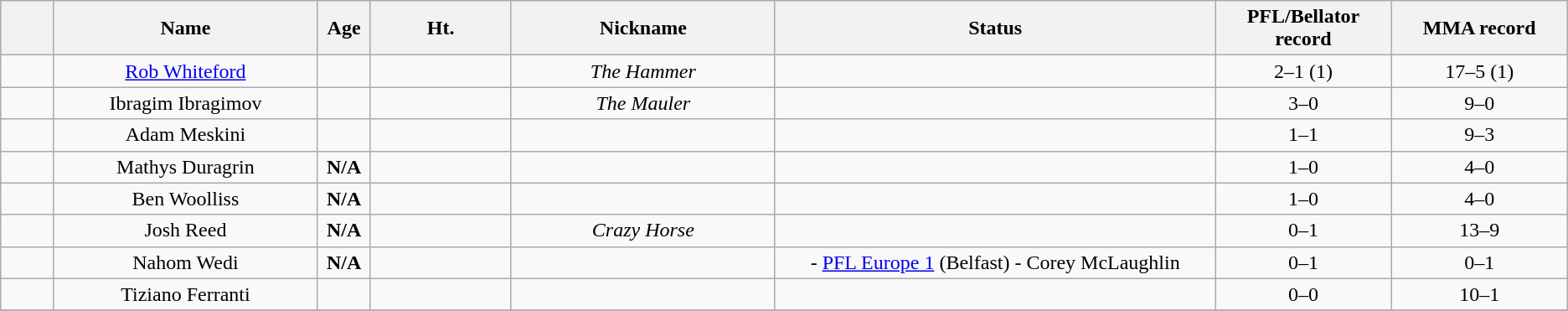<table class="wikitable sortable" style="text-align:center;">
<tr>
<th width=3%></th>
<th width=15%>Name</th>
<th width=3%>Age</th>
<th width=8%>Ht.</th>
<th width="15%">Nickname</th>
<th width=25%>Status</th>
<th width=10%>PFL/Bellator record</th>
<th width="10%">MMA record</th>
</tr>
<tr>
<td></td>
<td><a href='#'>Rob Whiteford</a></td>
<td></td>
<td></td>
<td><em>The Hammer</em></td>
<td></td>
<td>2–1 (1)</td>
<td>17–5 (1)</td>
</tr>
<tr>
<td></td>
<td>Ibragim Ibragimov</td>
<td></td>
<td></td>
<td><em>The Mauler</em></td>
<td></td>
<td>3–0</td>
<td>9–0</td>
</tr>
<tr>
<td></td>
<td>Adam Meskini</td>
<td></td>
<td></td>
<td></td>
<td></td>
<td>1–1</td>
<td>9–3</td>
</tr>
<tr>
<td></td>
<td>Mathys Duragrin</td>
<td><strong>N/A</strong></td>
<td></td>
<td></td>
<td></td>
<td>1–0</td>
<td>4–0</td>
</tr>
<tr>
<td></td>
<td>Ben Woolliss</td>
<td><strong>N/A</strong></td>
<td></td>
<td></td>
<td></td>
<td>1–0</td>
<td>4–0</td>
</tr>
<tr>
<td></td>
<td>Josh Reed</td>
<td><strong>N/A</strong></td>
<td></td>
<td><em>Crazy Horse </em></td>
<td></td>
<td>0–1</td>
<td>13–9</td>
</tr>
<tr>
<td></td>
<td>Nahom Wedi</td>
<td><strong>N/A</strong></td>
<td></td>
<td></td>
<td> - <a href='#'>PFL Europe 1</a> (Belfast) - Corey McLaughlin</td>
<td>0–1</td>
<td>0–1</td>
</tr>
<tr>
<td></td>
<td>Tiziano Ferranti</td>
<td></td>
<td></td>
<td></td>
<td></td>
<td>0–0</td>
<td>10–1</td>
</tr>
<tr>
</tr>
</table>
